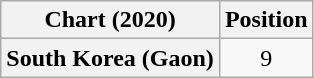<table class="wikitable plainrowheaders" style="text-align:center">
<tr>
<th scope="col">Chart (2020)</th>
<th scope="col">Position</th>
</tr>
<tr>
<th scope="row">South Korea (Gaon)</th>
<td>9</td>
</tr>
</table>
